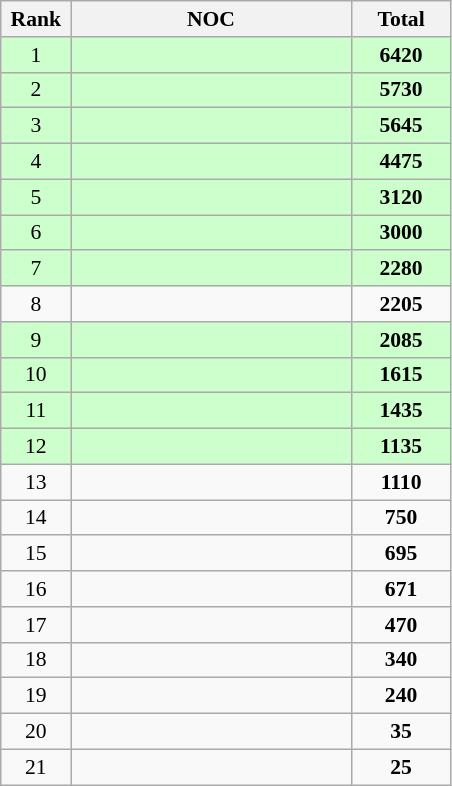<table class="wikitable" style="text-align:center; font-size:90%">
<tr>
<th width=40>Rank</th>
<th width=180>NOC</th>
<th width=60>Total</th>
</tr>
<tr bgcolor=#ccffcc>
<td>1</td>
<td align=left></td>
<td><strong>6420</strong></td>
</tr>
<tr bgcolor=#ccffcc>
<td>2</td>
<td align=left></td>
<td><strong>5730</strong></td>
</tr>
<tr bgcolor=#ccffcc>
<td>3</td>
<td align=left></td>
<td><strong>5645</strong></td>
</tr>
<tr bgcolor=#ccffcc>
<td>4</td>
<td align=left></td>
<td><strong>4475</strong></td>
</tr>
<tr bgcolor=#ccffcc>
<td>5</td>
<td align=left></td>
<td><strong>3120</strong></td>
</tr>
<tr bgcolor=#ccffcc>
<td>6</td>
<td align=left></td>
<td><strong>3000</strong></td>
</tr>
<tr bgcolor=#ccffcc>
<td>7</td>
<td align=left></td>
<td><strong>2280</strong></td>
</tr>
<tr>
<td>8</td>
<td align=left></td>
<td><strong>2205</strong></td>
</tr>
<tr bgcolor=#ccffcc>
<td>9</td>
<td align=left></td>
<td><strong>2085</strong></td>
</tr>
<tr bgcolor=#ccffcc>
<td>10</td>
<td align=left></td>
<td><strong>1615</strong></td>
</tr>
<tr bgcolor=#ccffcc>
<td>11</td>
<td align=left></td>
<td><strong>1435</strong></td>
</tr>
<tr bgcolor=#ccffcc>
<td>12</td>
<td align=left></td>
<td><strong>1135</strong></td>
</tr>
<tr>
<td>13</td>
<td align=left></td>
<td><strong>1110</strong></td>
</tr>
<tr>
<td>14</td>
<td align=left></td>
<td><strong>750</strong></td>
</tr>
<tr>
<td>15</td>
<td align=left></td>
<td><strong>695</strong></td>
</tr>
<tr>
<td>16</td>
<td align=left></td>
<td><strong>671</strong></td>
</tr>
<tr>
<td>17</td>
<td align=left></td>
<td><strong>470</strong></td>
</tr>
<tr>
<td>18</td>
<td align=left></td>
<td><strong>340</strong></td>
</tr>
<tr>
<td>19</td>
<td align=left></td>
<td><strong>240</strong></td>
</tr>
<tr>
<td>20</td>
<td align=left></td>
<td><strong>35</strong></td>
</tr>
<tr>
<td>21</td>
<td align=left></td>
<td><strong>25</strong></td>
</tr>
</table>
